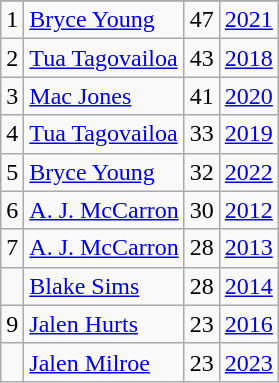<table class="wikitable">
<tr>
</tr>
<tr>
<td>1</td>
<td><a href='#'>Bryce Young</a></td>
<td>47</td>
<td><a href='#'>2021</a></td>
</tr>
<tr>
<td>2</td>
<td><a href='#'>Tua Tagovailoa</a></td>
<td>43</td>
<td><a href='#'>2018</a></td>
</tr>
<tr>
<td>3</td>
<td><a href='#'>Mac Jones</a></td>
<td>41</td>
<td><a href='#'>2020</a></td>
</tr>
<tr>
<td>4</td>
<td><a href='#'>Tua Tagovailoa</a></td>
<td>33</td>
<td><a href='#'>2019</a></td>
</tr>
<tr>
<td>5</td>
<td><a href='#'>Bryce Young</a></td>
<td>32</td>
<td><a href='#'>2022</a></td>
</tr>
<tr>
<td>6</td>
<td><a href='#'>A. J. McCarron</a></td>
<td>30</td>
<td><a href='#'>2012</a></td>
</tr>
<tr>
<td>7</td>
<td><a href='#'>A. J. McCarron</a></td>
<td>28</td>
<td><a href='#'>2013</a></td>
</tr>
<tr>
<td></td>
<td><a href='#'>Blake Sims</a></td>
<td>28</td>
<td><a href='#'>2014</a></td>
</tr>
<tr>
<td>9</td>
<td><a href='#'>Jalen Hurts</a></td>
<td>23</td>
<td><a href='#'>2016</a></td>
</tr>
<tr>
<td></td>
<td><a href='#'>Jalen Milroe</a></td>
<td>23</td>
<td><a href='#'>2023</a></td>
</tr>
</table>
